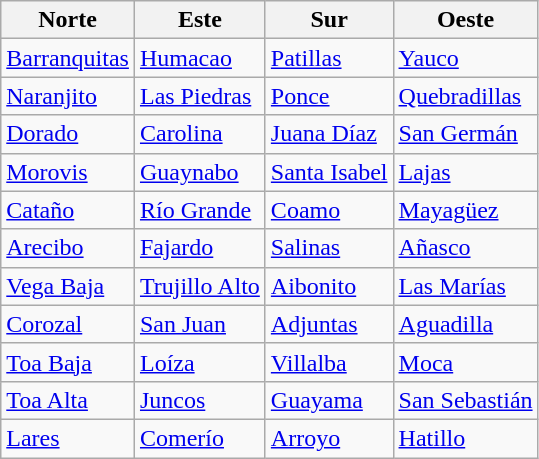<table class="wikitable sortable">
<tr>
<th>Norte</th>
<th>Este</th>
<th>Sur</th>
<th>Oeste</th>
</tr>
<tr>
<td><a href='#'>Barranquitas</a></td>
<td><a href='#'>Humacao</a></td>
<td><a href='#'>Patillas</a></td>
<td><a href='#'>Yauco</a></td>
</tr>
<tr>
<td><a href='#'>Naranjito</a></td>
<td><a href='#'>Las Piedras</a></td>
<td><a href='#'>Ponce</a></td>
<td><a href='#'>Quebradillas</a></td>
</tr>
<tr>
<td><a href='#'>Dorado</a></td>
<td><a href='#'>Carolina</a></td>
<td><a href='#'>Juana Díaz</a></td>
<td><a href='#'>San Germán</a></td>
</tr>
<tr>
<td><a href='#'>Morovis</a></td>
<td><a href='#'>Guaynabo</a></td>
<td><a href='#'>Santa Isabel</a></td>
<td><a href='#'>Lajas</a></td>
</tr>
<tr>
<td><a href='#'>Cataño</a></td>
<td><a href='#'>Río Grande</a></td>
<td><a href='#'>Coamo</a></td>
<td><a href='#'>Mayagüez</a></td>
</tr>
<tr>
<td><a href='#'>Arecibo</a></td>
<td><a href='#'>Fajardo</a></td>
<td><a href='#'>Salinas</a></td>
<td><a href='#'>Añasco</a></td>
</tr>
<tr>
<td><a href='#'>Vega Baja</a></td>
<td><a href='#'>Trujillo Alto</a></td>
<td><a href='#'>Aibonito</a></td>
<td><a href='#'>Las Marías</a></td>
</tr>
<tr>
<td><a href='#'>Corozal</a></td>
<td><a href='#'>San Juan</a></td>
<td><a href='#'>Adjuntas</a></td>
<td><a href='#'>Aguadilla</a></td>
</tr>
<tr>
<td><a href='#'>Toa Baja</a></td>
<td><a href='#'>Loíza</a></td>
<td><a href='#'>Villalba</a></td>
<td><a href='#'>Moca</a></td>
</tr>
<tr>
<td><a href='#'>Toa Alta</a></td>
<td><a href='#'>Juncos</a></td>
<td><a href='#'>Guayama</a></td>
<td><a href='#'>San Sebastián</a></td>
</tr>
<tr>
<td><a href='#'>Lares</a></td>
<td><a href='#'>Comerío</a></td>
<td><a href='#'>Arroyo</a></td>
<td><a href='#'>Hatillo</a></td>
</tr>
</table>
